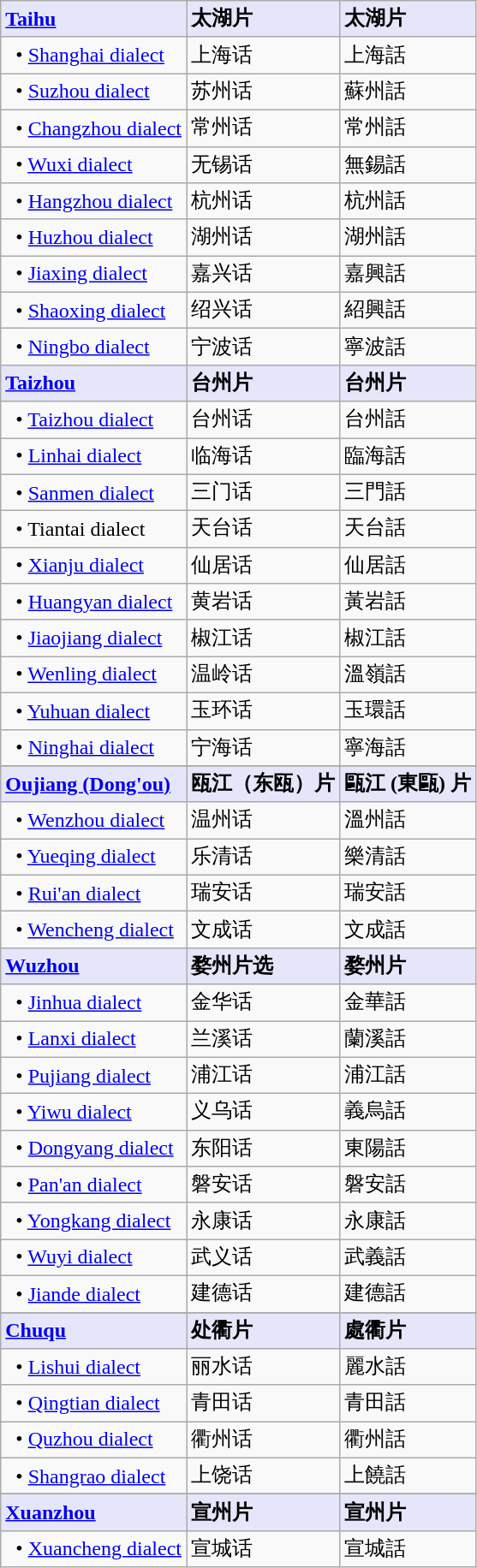<table class="wikitable">
<tr bgcolor="E6E6FA">
<td><strong><a href='#'>Taihu</a></strong></td>
<td><strong>太湖片</strong></td>
<td><strong>太湖片</strong></td>
</tr>
<tr>
<td>  • <a href='#'>Shanghai dialect</a></td>
<td>上海话</td>
<td>上海話</td>
</tr>
<tr>
<td>  • <a href='#'>Suzhou dialect</a></td>
<td>苏州话</td>
<td>蘇州話</td>
</tr>
<tr>
<td>  • <a href='#'>Changzhou dialect</a></td>
<td>常州话</td>
<td>常州話</td>
</tr>
<tr>
<td>  • <a href='#'>Wuxi dialect</a></td>
<td>无锡话</td>
<td>無錫話</td>
</tr>
<tr>
<td>  • <a href='#'>Hangzhou dialect</a></td>
<td>杭州话</td>
<td>杭州話</td>
</tr>
<tr>
<td>  • <a href='#'>Huzhou dialect</a></td>
<td>湖州话</td>
<td>湖州話</td>
</tr>
<tr>
<td>  • <a href='#'>Jiaxing dialect</a></td>
<td>嘉兴话</td>
<td>嘉興話</td>
</tr>
<tr>
<td>  • <a href='#'>Shaoxing dialect</a></td>
<td>绍兴话</td>
<td>紹興話</td>
</tr>
<tr>
<td>  • <a href='#'>Ningbo dialect</a></td>
<td>宁波话</td>
<td>寧波話</td>
</tr>
<tr bgcolor="E6E6FA">
<td><strong><a href='#'>Taizhou</a></strong></td>
<td><strong>台州片</strong></td>
<td><strong>台州片</strong></td>
</tr>
<tr>
<td>  • <a href='#'>Taizhou dialect</a></td>
<td>台州话</td>
<td>台州話</td>
</tr>
<tr>
<td>  • <a href='#'>Linhai dialect</a></td>
<td>临海话</td>
<td>臨海話</td>
</tr>
<tr>
<td>  • <a href='#'>Sanmen dialect</a></td>
<td>三门话</td>
<td>三門話</td>
</tr>
<tr>
<td>  • Tiantai dialect</td>
<td>天台话</td>
<td>天台話</td>
</tr>
<tr>
<td>  • <a href='#'>Xianju dialect</a></td>
<td>仙居话</td>
<td>仙居話</td>
</tr>
<tr>
<td>  • <a href='#'>Huangyan dialect</a></td>
<td>黄岩话</td>
<td>黃岩話</td>
</tr>
<tr>
<td>  • <a href='#'>Jiaojiang dialect</a></td>
<td>椒江话</td>
<td>椒江話</td>
</tr>
<tr>
<td>  • <a href='#'>Wenling dialect</a></td>
<td>温岭话</td>
<td>溫嶺話</td>
</tr>
<tr>
<td>  • <a href='#'>Yuhuan dialect</a></td>
<td>玉环话</td>
<td>玉環話</td>
</tr>
<tr>
<td>  • <a href='#'>Ninghai dialect</a></td>
<td>宁海话</td>
<td>寧海話</td>
</tr>
<tr>
</tr>
<tr bgcolor="E6E6FA">
<td><strong><a href='#'>Oujiang (Dong'ou)</a></strong></td>
<td><strong>瓯江（东瓯）片</strong></td>
<td><strong>甌江 (東甌) 片</strong></td>
</tr>
<tr>
<td>  • <a href='#'>Wenzhou dialect</a></td>
<td>温州话</td>
<td>溫州話</td>
</tr>
<tr>
<td>  • <a href='#'>Yueqing dialect</a></td>
<td>乐清话</td>
<td>樂清話</td>
</tr>
<tr>
<td>  • <a href='#'>Rui'an dialect</a></td>
<td>瑞安话</td>
<td>瑞安話</td>
</tr>
<tr>
<td>  • <a href='#'>Wencheng dialect</a></td>
<td>文成话</td>
<td>文成話</td>
</tr>
<tr bgcolor="E6E6FA">
<td><strong><a href='#'>Wuzhou</a></strong></td>
<td><strong>婺州片选</strong></td>
<td><strong>婺州片</strong></td>
</tr>
<tr>
<td>  • <a href='#'>Jinhua dialect</a></td>
<td>金华话</td>
<td>金華話</td>
</tr>
<tr>
<td>  • <a href='#'>Lanxi dialect</a></td>
<td>兰溪话</td>
<td>蘭溪話</td>
</tr>
<tr>
<td>  • <a href='#'>Pujiang dialect</a></td>
<td>浦江话</td>
<td>浦江話</td>
</tr>
<tr>
<td>  • <a href='#'>Yiwu dialect</a></td>
<td>义乌话</td>
<td>義烏話</td>
</tr>
<tr>
<td>  • <a href='#'>Dongyang dialect</a></td>
<td>东阳话</td>
<td>東陽話</td>
</tr>
<tr>
<td>  • <a href='#'>Pan'an dialect</a></td>
<td>磐安话</td>
<td>磐安話</td>
</tr>
<tr>
<td>  • <a href='#'>Yongkang dialect</a></td>
<td>永康话</td>
<td>永康話</td>
</tr>
<tr>
<td>  • <a href='#'>Wuyi dialect</a></td>
<td>武义话</td>
<td>武義話</td>
</tr>
<tr>
<td>  • <a href='#'>Jiande dialect</a></td>
<td>建德话</td>
<td>建德話</td>
</tr>
<tr>
</tr>
<tr bgcolor="E6E6FA">
<td><strong><a href='#'>Chuqu</a></strong></td>
<td><strong>处衢片</strong></td>
<td><strong>處衢片</strong></td>
</tr>
<tr>
<td>  • <a href='#'>Lishui dialect</a></td>
<td>丽水话</td>
<td>麗水話</td>
</tr>
<tr>
<td>  • <a href='#'>Qingtian dialect</a></td>
<td>青田话</td>
<td>青田話</td>
</tr>
<tr>
<td>  • <a href='#'>Quzhou dialect</a></td>
<td>衢州话</td>
<td>衢州話</td>
</tr>
<tr>
<td>  • <a href='#'>Shangrao dialect</a></td>
<td>上饶话</td>
<td>上饒話</td>
</tr>
<tr>
</tr>
<tr bgcolor="E6E6FA">
<td><strong><a href='#'>Xuanzhou</a></strong></td>
<td><strong>宣州片</strong></td>
<td><strong>宣州片</strong></td>
</tr>
<tr>
<td>  • <a href='#'>Xuancheng dialect</a></td>
<td>宣城话</td>
<td>宣城話</td>
</tr>
</table>
